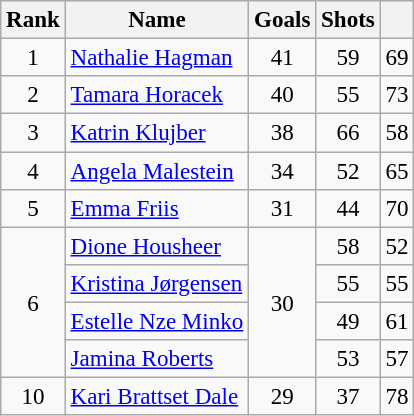<table class="wikitable sortable" style="text-align: center; font-size: 96%;">
<tr>
<th>Rank</th>
<th>Name</th>
<th>Goals</th>
<th>Shots</th>
<th></th>
</tr>
<tr>
<td>1</td>
<td style="text-align: left;"> <a href='#'>Nathalie Hagman</a></td>
<td>41</td>
<td>59</td>
<td>69</td>
</tr>
<tr>
<td>2</td>
<td style="text-align: left;"> <a href='#'>Tamara Horacek</a></td>
<td>40</td>
<td>55</td>
<td>73</td>
</tr>
<tr>
<td>3</td>
<td style="text-align: left;"> <a href='#'>Katrin Klujber</a></td>
<td>38</td>
<td>66</td>
<td>58</td>
</tr>
<tr>
<td>4</td>
<td style="text-align: left;"> <a href='#'>Angela Malestein</a></td>
<td>34</td>
<td>52</td>
<td>65</td>
</tr>
<tr>
<td>5</td>
<td style="text-align: left;"> <a href='#'>Emma Friis</a></td>
<td>31</td>
<td>44</td>
<td>70</td>
</tr>
<tr>
<td rowspan="4">6</td>
<td style="text-align: left;"> <a href='#'>Dione Housheer</a></td>
<td rowspan="4">30</td>
<td>58</td>
<td>52</td>
</tr>
<tr>
<td style="text-align: left;"> <a href='#'>Kristina Jørgensen</a></td>
<td>55</td>
<td>55</td>
</tr>
<tr>
<td style="text-align: left;"> <a href='#'>Estelle Nze Minko</a></td>
<td>49</td>
<td>61</td>
</tr>
<tr>
<td style="text-align: left;"> <a href='#'>Jamina Roberts</a></td>
<td>53</td>
<td>57</td>
</tr>
<tr>
<td>10</td>
<td style="text-align: left;"> <a href='#'>Kari Brattset Dale</a></td>
<td>29</td>
<td>37</td>
<td>78</td>
</tr>
</table>
